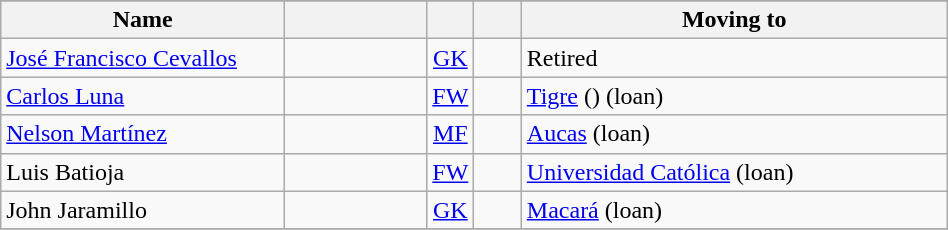<table class="wikitable" style="text-align: center; width:50%">
<tr>
</tr>
<tr>
<th width=30% align="center">Name</th>
<th width=15% align="center"></th>
<th width=5% align="center"></th>
<th width=5% align="center"></th>
<th width=45% align="center">Moving to</th>
</tr>
<tr>
<td align=left><a href='#'>José Francisco Cevallos</a></td>
<td></td>
<td><a href='#'>GK</a></td>
<td></td>
<td align=left>Retired</td>
</tr>
<tr>
<td align=left><a href='#'>Carlos Luna</a></td>
<td></td>
<td><a href='#'>FW</a></td>
<td></td>
<td align=left><a href='#'>Tigre</a> () (loan)</td>
</tr>
<tr>
<td align=left><a href='#'>Nelson Martínez</a></td>
<td></td>
<td><a href='#'>MF</a></td>
<td></td>
<td align=left><a href='#'>Aucas</a> (loan)</td>
</tr>
<tr>
<td align=left>Luis Batioja</td>
<td></td>
<td><a href='#'>FW</a></td>
<td></td>
<td align=left><a href='#'>Universidad Católica</a> (loan)</td>
</tr>
<tr>
<td align=left>John Jaramillo</td>
<td></td>
<td><a href='#'>GK</a></td>
<td></td>
<td align=left><a href='#'>Macará</a> (loan)</td>
</tr>
<tr>
</tr>
</table>
